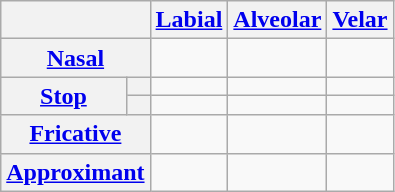<table class="wikitable" style="text-align:center;">
<tr>
<th colspan="2"></th>
<th><a href='#'>Labial</a></th>
<th><a href='#'>Alveolar</a></th>
<th><a href='#'>Velar</a></th>
</tr>
<tr>
<th colspan="2"><a href='#'>Nasal</a></th>
<td></td>
<td></td>
<td></td>
</tr>
<tr>
<th rowspan="2"><a href='#'>Stop</a></th>
<th></th>
<td></td>
<td></td>
<td></td>
</tr>
<tr>
<th></th>
<td></td>
<td></td>
<td></td>
</tr>
<tr>
<th colspan="2"><a href='#'>Fricative</a></th>
<td></td>
<td></td>
<td></td>
</tr>
<tr>
<th colspan="2"><a href='#'>Approximant</a></th>
<td></td>
<td></td>
<td></td>
</tr>
</table>
